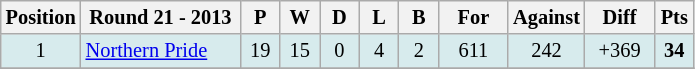<table class="wikitable" style="text-align:center; font-size:85%;">
<tr>
<th width=40 abbr="Position">Position</th>
<th width=100>Round 21 - 2013</th>
<th width=20 abbr="Played">P</th>
<th width=20 abbr="Won">W</th>
<th width=20 abbr="Drawn">D</th>
<th width=20 abbr="Lost">L</th>
<th width=20 abbr="Bye">B</th>
<th width=40 abbr="Points for">For</th>
<th width=40 abbr="Points against">Against</th>
<th width=40 abbr="Points difference">Diff</th>
<th width=20 abbr="Points">Pts</th>
</tr>
<tr style="background: #d7ebed;">
<td>1</td>
<td style="text-align:left;"> <a href='#'>Northern Pride</a></td>
<td>19</td>
<td>15</td>
<td>0</td>
<td>4</td>
<td>2</td>
<td>611</td>
<td>242</td>
<td>+369</td>
<td><strong>34</strong></td>
</tr>
<tr>
</tr>
</table>
